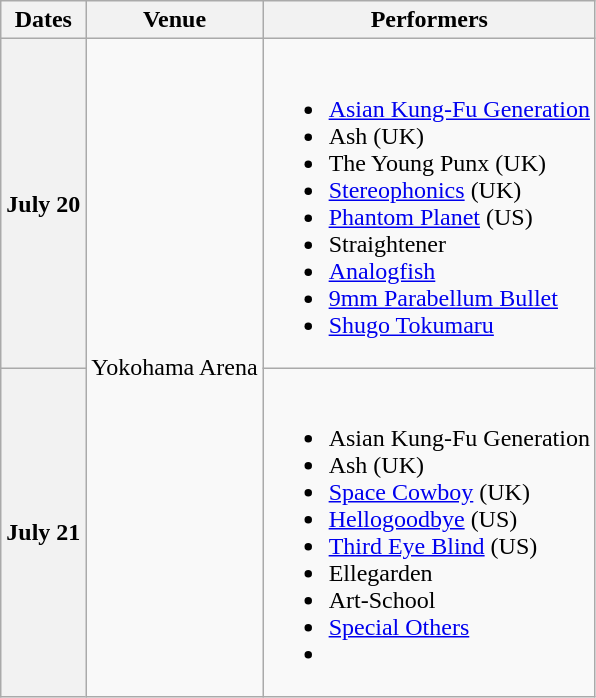<table class="wikitable">
<tr>
<th>Dates</th>
<th>Venue</th>
<th>Performers</th>
</tr>
<tr>
<th>July 20</th>
<td rowspan="2">Yokohama Arena</td>
<td><br><ul><li><a href='#'>Asian Kung-Fu Generation</a></li><li>Ash (UK)</li><li>The Young Punx (UK)</li><li><a href='#'>Stereophonics</a> (UK)</li><li><a href='#'>Phantom Planet</a> (US)</li><li>Straightener</li><li><a href='#'>Analogfish</a></li><li><a href='#'>9mm Parabellum Bullet</a></li><li><a href='#'>Shugo Tokumaru</a></li></ul></td>
</tr>
<tr>
<th>July 21</th>
<td><br><ul><li>Asian Kung-Fu Generation</li><li>Ash (UK)</li><li><a href='#'>Space Cowboy</a> (UK)</li><li><a href='#'>Hellogoodbye</a> (US)</li><li><a href='#'>Third Eye Blind</a> (US)</li><li>Ellegarden</li><li>Art-School</li><li><a href='#'>Special Others</a></li><li></li></ul></td>
</tr>
</table>
